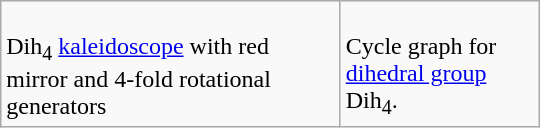<table class=wikitable align=right width=360>
<tr>
<td><br>Dih<sub>4</sub> <a href='#'>kaleidoscope</a> with red mirror and 4-fold rotational generators</td>
<td><br>Cycle graph for <a href='#'>dihedral group</a> Dih<sub>4</sub>.</td>
</tr>
</table>
